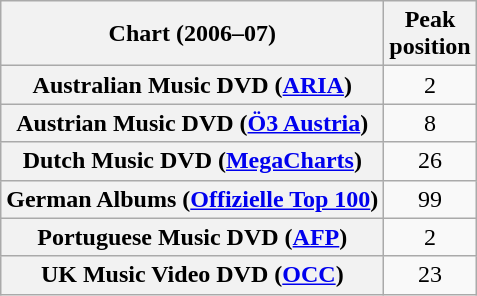<table class="wikitable sortable plainrowheaders" style="text-align:center;">
<tr>
<th>Chart (2006–07)</th>
<th>Peak<br>position</th>
</tr>
<tr>
<th scope="row">Australian Music DVD (<a href='#'>ARIA</a>)</th>
<td>2</td>
</tr>
<tr>
<th scope="row">Austrian Music DVD (<a href='#'>Ö3 Austria</a>)</th>
<td>8</td>
</tr>
<tr>
<th scope="row">Dutch Music DVD (<a href='#'>MegaCharts</a>)</th>
<td>26</td>
</tr>
<tr>
<th scope="row">German Albums (<a href='#'>Offizielle Top 100</a>)</th>
<td>99</td>
</tr>
<tr>
<th scope="row">Portuguese Music DVD (<a href='#'>AFP</a>)</th>
<td>2</td>
</tr>
<tr>
<th scope="row">UK Music Video DVD (<a href='#'>OCC</a>)</th>
<td>23</td>
</tr>
</table>
